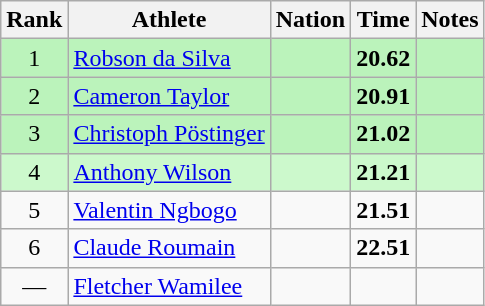<table class="wikitable sortable" style="text-align:center">
<tr>
<th>Rank</th>
<th>Athlete</th>
<th>Nation</th>
<th>Time</th>
<th>Notes</th>
</tr>
<tr style="background:#bbf3bb;">
<td>1</td>
<td align=left><a href='#'>Robson da Silva</a></td>
<td align=left></td>
<td><strong>20.62</strong></td>
<td></td>
</tr>
<tr style="background:#bbf3bb;">
<td>2</td>
<td align=left><a href='#'>Cameron Taylor</a></td>
<td align=left></td>
<td><strong>20.91</strong></td>
<td></td>
</tr>
<tr style="background:#bbf3bb;">
<td>3</td>
<td align=left><a href='#'>Christoph Pöstinger</a></td>
<td align=left></td>
<td><strong>21.02</strong></td>
<td></td>
</tr>
<tr style="background:#ccf9cc;">
<td>4</td>
<td align=left><a href='#'>Anthony Wilson</a></td>
<td align=left></td>
<td><strong>21.21</strong></td>
<td></td>
</tr>
<tr>
<td>5</td>
<td align=left><a href='#'>Valentin Ngbogo</a></td>
<td align=left></td>
<td><strong>21.51</strong></td>
<td></td>
</tr>
<tr>
<td>6</td>
<td align=left><a href='#'>Claude Roumain</a></td>
<td align=left></td>
<td><strong>22.51</strong></td>
<td></td>
</tr>
<tr>
<td data-sort-value=7>—</td>
<td align=left><a href='#'>Fletcher Wamilee</a></td>
<td align=left></td>
<td data-sort-value=99.99></td>
<td></td>
</tr>
</table>
